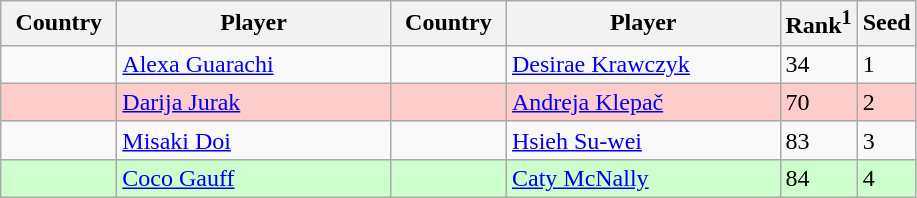<table class="sortable wikitable">
<tr>
<th width="70">Country</th>
<th width="175">Player</th>
<th width="70">Country</th>
<th width="175">Player</th>
<th>Rank<sup>1</sup></th>
<th>Seed</th>
</tr>
<tr>
<td></td>
<td><a href='#'>Alexa Guarachi</a></td>
<td></td>
<td><a href='#'>Desirae Krawczyk</a></td>
<td>34</td>
<td>1</td>
</tr>
<tr style="background:#fcc;">
<td></td>
<td><a href='#'>Darija Jurak</a></td>
<td></td>
<td><a href='#'>Andreja Klepač</a></td>
<td>70</td>
<td>2</td>
</tr>
<tr>
<td></td>
<td><a href='#'>Misaki Doi</a></td>
<td></td>
<td><a href='#'>Hsieh Su-wei</a></td>
<td>83</td>
<td>3</td>
</tr>
<tr style="background:#cfc;">
<td></td>
<td><a href='#'>Coco Gauff</a></td>
<td></td>
<td><a href='#'>Caty McNally</a></td>
<td>84</td>
<td>4</td>
</tr>
</table>
